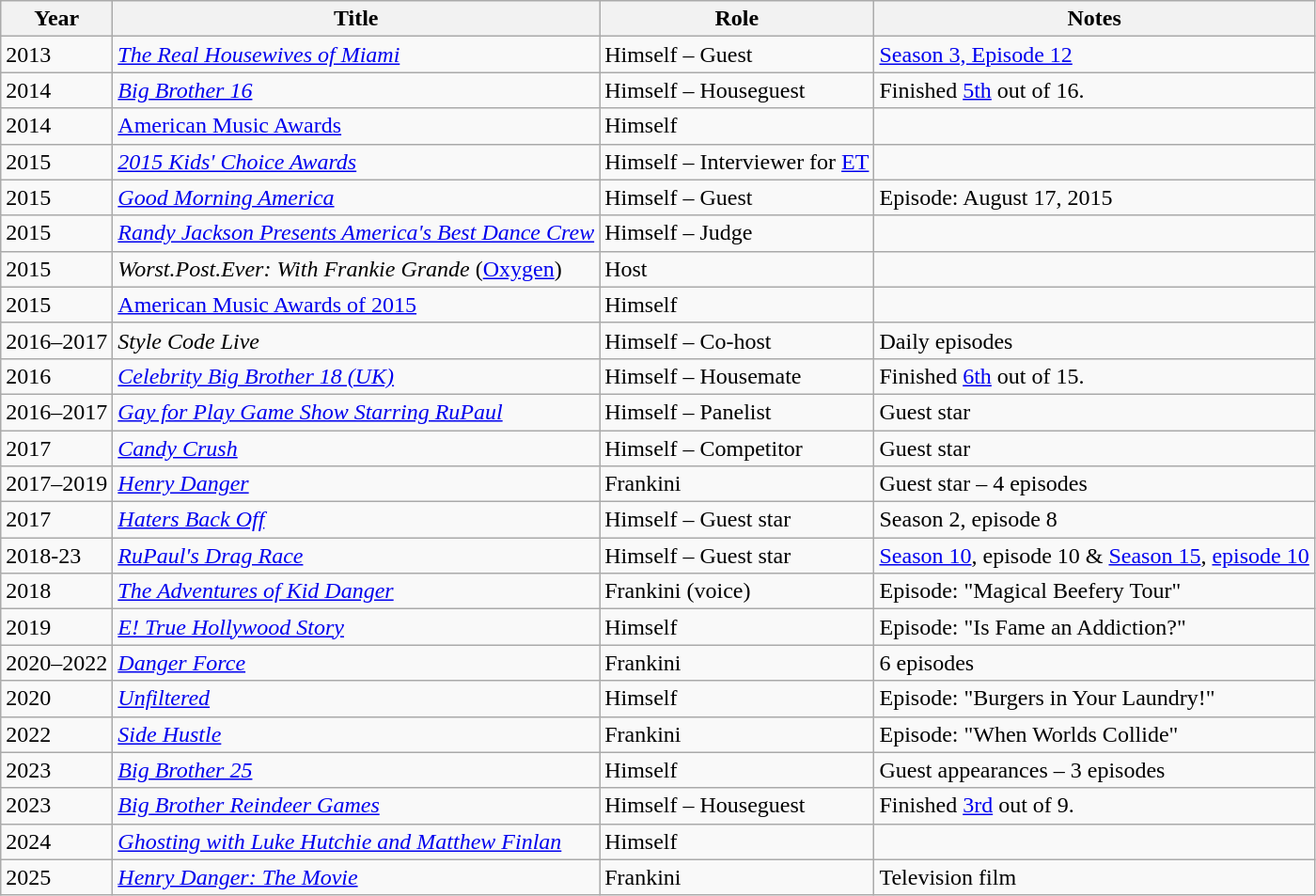<table class="wikitable sortable">
<tr>
<th>Year</th>
<th>Title</th>
<th>Role</th>
<th class="unsortable">Notes</th>
</tr>
<tr>
<td>2013</td>
<td><em><a href='#'>The Real Housewives of Miami</a></em></td>
<td>Himself – Guest</td>
<td><a href='#'>Season 3, Episode 12</a></td>
</tr>
<tr>
<td>2014</td>
<td><em><a href='#'>Big Brother 16</a></em></td>
<td>Himself – Houseguest</td>
<td>Finished <a href='#'>5th</a> out of 16.</td>
</tr>
<tr>
<td>2014</td>
<td><a href='#'>American Music Awards</a></td>
<td>Himself</td>
<td></td>
</tr>
<tr>
<td>2015</td>
<td><em><a href='#'>2015 Kids' Choice Awards</a></em></td>
<td>Himself – Interviewer for <a href='#'>ET</a></td>
<td></td>
</tr>
<tr>
<td>2015</td>
<td><em><a href='#'>Good Morning America</a></em></td>
<td>Himself – Guest</td>
<td>Episode: August 17, 2015</td>
</tr>
<tr>
<td>2015</td>
<td><em><a href='#'>Randy Jackson Presents America's Best Dance Crew</a></em></td>
<td>Himself – Judge</td>
<td></td>
</tr>
<tr>
<td>2015</td>
<td><em>Worst.Post.Ever: With Frankie Grande</em> (<a href='#'>Oxygen</a>)</td>
<td>Host</td>
<td></td>
</tr>
<tr>
<td>2015</td>
<td><a href='#'>American Music Awards of 2015</a></td>
<td>Himself</td>
<td></td>
</tr>
<tr>
<td>2016–2017</td>
<td><em>Style Code Live</em></td>
<td>Himself – Co-host</td>
<td>Daily episodes</td>
</tr>
<tr>
<td>2016</td>
<td><em><a href='#'>Celebrity Big Brother 18 (UK)</a></em></td>
<td>Himself – Housemate</td>
<td>Finished <a href='#'>6th</a> out of 15.</td>
</tr>
<tr>
<td>2016–2017</td>
<td><em><a href='#'>Gay for Play Game Show Starring RuPaul</a></em></td>
<td>Himself – Panelist</td>
<td>Guest star</td>
</tr>
<tr>
<td>2017</td>
<td><em><a href='#'>Candy Crush</a></em></td>
<td>Himself – Competitor</td>
<td>Guest star</td>
</tr>
<tr>
<td>2017–2019</td>
<td><em><a href='#'>Henry Danger</a></em></td>
<td>Frankini</td>
<td>Guest star – 4 episodes</td>
</tr>
<tr>
<td>2017</td>
<td><em><a href='#'>Haters Back Off</a></em></td>
<td>Himself – Guest star</td>
<td>Season 2, episode 8</td>
</tr>
<tr>
<td>2018-23</td>
<td><em><a href='#'>RuPaul's Drag Race</a></em></td>
<td>Himself – Guest star</td>
<td><a href='#'>Season 10</a>, episode 10 & <a href='#'>Season 15</a>, <a href='#'>episode 10</a></td>
</tr>
<tr>
<td>2018</td>
<td><em><a href='#'>The Adventures of Kid Danger</a></em></td>
<td>Frankini (voice)</td>
<td>Episode: "Magical Beefery Tour"</td>
</tr>
<tr>
<td>2019</td>
<td><em><a href='#'>E! True Hollywood Story</a></em></td>
<td>Himself</td>
<td>Episode: "Is Fame an Addiction?"</td>
</tr>
<tr>
<td>2020–2022</td>
<td><em><a href='#'>Danger Force</a></em></td>
<td>Frankini</td>
<td>6 episodes</td>
</tr>
<tr>
<td>2020</td>
<td><em><a href='#'>Unfiltered</a></em></td>
<td>Himself</td>
<td>Episode: "Burgers in Your Laundry!"</td>
</tr>
<tr>
<td>2022</td>
<td><em><a href='#'>Side Hustle</a></em></td>
<td>Frankini</td>
<td>Episode: "When Worlds Collide"</td>
</tr>
<tr>
<td>2023</td>
<td><em><a href='#'>Big Brother 25</a></em></td>
<td>Himself</td>
<td>Guest appearances – 3 episodes</td>
</tr>
<tr>
<td>2023</td>
<td><em><a href='#'>Big Brother Reindeer Games</a></em></td>
<td>Himself – Houseguest</td>
<td>Finished <a href='#'>3rd</a> out of 9.</td>
</tr>
<tr>
<td>2024</td>
<td><em><a href='#'>Ghosting with Luke Hutchie and Matthew Finlan</a></em></td>
<td>Himself</td>
<td></td>
</tr>
<tr>
<td>2025</td>
<td><em><a href='#'>Henry Danger: The Movie</a></em></td>
<td>Frankini</td>
<td>Television film</td>
</tr>
</table>
